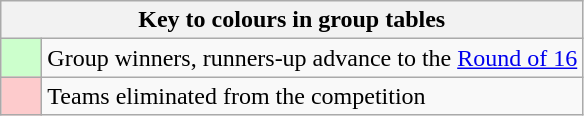<table class="wikitable" style="text-align: center;">
<tr>
<th colspan=2>Key to colours in group tables</th>
</tr>
<tr>
<td bgcolor=#ccffcc style="width: 20px;"></td>
<td align=left>Group winners, runners-up advance to the <a href='#'>Round of 16</a></td>
</tr>
<tr>
<td bgcolor=#FDCBCC style="width: 20px;"></td>
<td align=left>Teams eliminated from the competition</td>
</tr>
</table>
